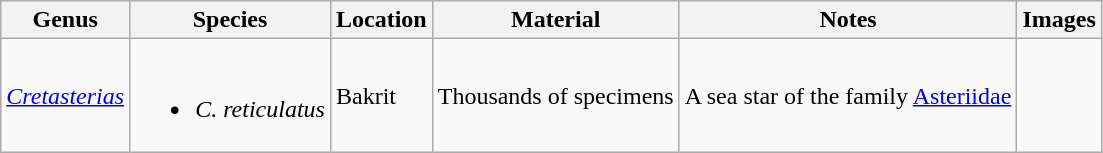<table class="wikitable">
<tr>
<th>Genus</th>
<th>Species</th>
<th>Location</th>
<th>Material</th>
<th>Notes</th>
<th>Images</th>
</tr>
<tr>
<td><em><a href='#'>Cretasterias</a></em></td>
<td><br><ul><li><em>C. reticulatus</em></li></ul></td>
<td>Bakrit</td>
<td>Thousands of specimens</td>
<td>A sea star of the family <a href='#'>Asteriidae</a></td>
<td></td>
</tr>
</table>
